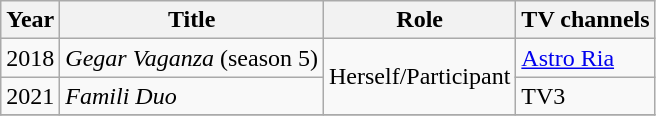<table class="wikitable">
<tr>
<th>Year</th>
<th>Title</th>
<th>Role</th>
<th>TV channels</th>
</tr>
<tr>
<td>2018</td>
<td><em>Gegar Vaganza</em> (season 5)</td>
<td rowspan="2">Herself/Participant</td>
<td><a href='#'>Astro Ria</a></td>
</tr>
<tr>
<td>2021</td>
<td><em>Famili Duo</em></td>
<td>TV3</td>
</tr>
<tr>
</tr>
</table>
